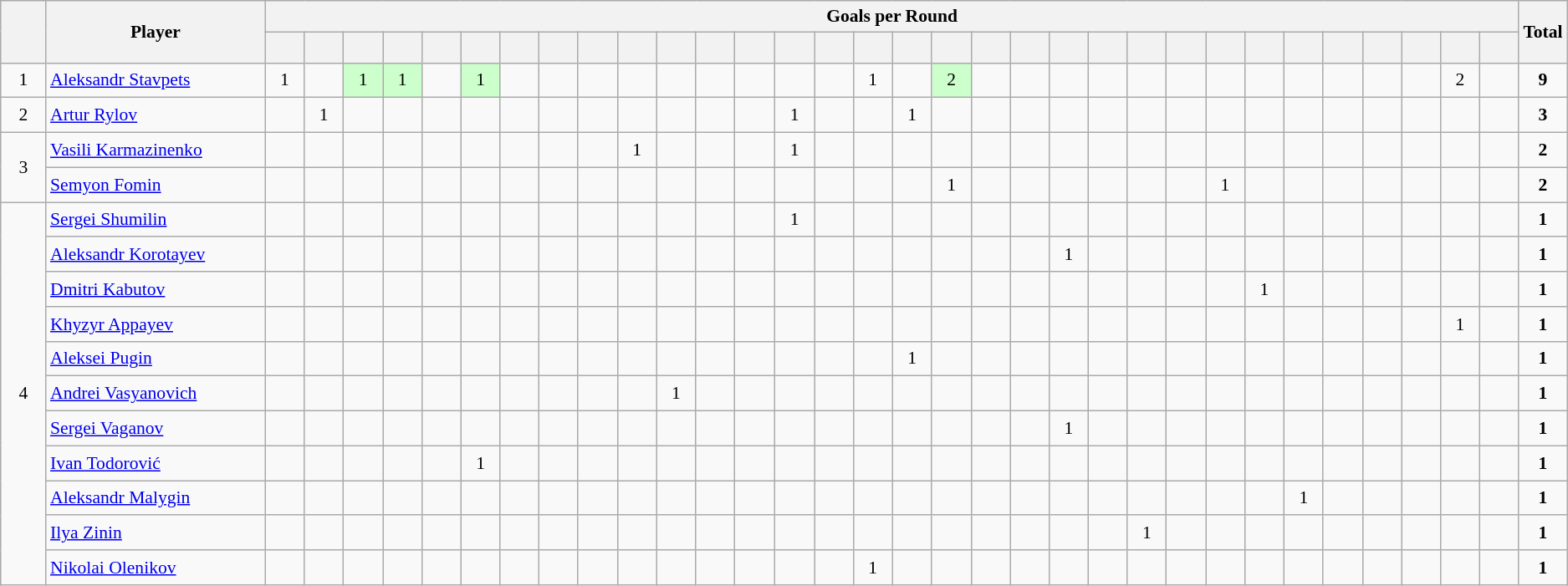<table class="wikitable" style="text-align:center; line-height: 90%; font-size:90%;">
<tr>
<th rowspan=2 width=30></th>
<th rowspan=2 width=170>Player</th>
<th colspan=32 height=18>Goals per Round</th>
<th rowspan=2 colspan=2 height=18 width=40>Total</th>
</tr>
<tr>
<th width=25 height=18></th>
<th width=25></th>
<th width=25></th>
<th width=25></th>
<th width=25></th>
<th width=25></th>
<th width=25></th>
<th width=25></th>
<th width=25></th>
<th width=25></th>
<th width=25></th>
<th width=25></th>
<th width=26></th>
<th width=25></th>
<th width=25></th>
<th width=25></th>
<th width=25></th>
<th width=25></th>
<th width=25></th>
<th width=25></th>
<th width=25></th>
<th width=25></th>
<th width=25></th>
<th width=25></th>
<th width=25></th>
<th width=25></th>
<th width=25></th>
<th width=25></th>
<th width=25></th>
<th width=25></th>
<th width=25></th>
<th width=25></th>
</tr>
<tr>
<td>1</td>
<td align=left height=21> <a href='#'>Aleksandr Stavpets</a></td>
<td>1</td>
<td></td>
<td bgcolor=#CCFFCC>1</td>
<td bgcolor=#CCFFCC>1</td>
<td></td>
<td bgcolor=#CCFFCC>1</td>
<td></td>
<td></td>
<td></td>
<td></td>
<td></td>
<td></td>
<td></td>
<td></td>
<td></td>
<td>1</td>
<td></td>
<td bgcolor=#CCFFCC>2</td>
<td></td>
<td></td>
<td></td>
<td></td>
<td></td>
<td></td>
<td></td>
<td></td>
<td></td>
<td></td>
<td></td>
<td></td>
<td>2</td>
<td></td>
<td><strong>9</strong></td>
</tr>
<tr>
<td>2</td>
<td align=left height=21> <a href='#'>Artur Rylov</a></td>
<td></td>
<td>1</td>
<td></td>
<td></td>
<td></td>
<td></td>
<td></td>
<td></td>
<td></td>
<td></td>
<td></td>
<td></td>
<td></td>
<td>1</td>
<td></td>
<td></td>
<td>1</td>
<td></td>
<td></td>
<td></td>
<td></td>
<td></td>
<td></td>
<td></td>
<td></td>
<td></td>
<td></td>
<td></td>
<td></td>
<td></td>
<td></td>
<td></td>
<td><strong>3</strong></td>
</tr>
<tr>
<td rowspan=2>3</td>
<td align=left height=21> <a href='#'>Vasili Karmazinenko</a></td>
<td></td>
<td></td>
<td></td>
<td></td>
<td></td>
<td></td>
<td></td>
<td></td>
<td></td>
<td>1</td>
<td></td>
<td></td>
<td></td>
<td>1</td>
<td></td>
<td></td>
<td></td>
<td></td>
<td></td>
<td></td>
<td></td>
<td></td>
<td></td>
<td></td>
<td></td>
<td></td>
<td></td>
<td></td>
<td></td>
<td></td>
<td></td>
<td></td>
<td><strong>2</strong></td>
</tr>
<tr>
<td align=left height=21> <a href='#'>Semyon Fomin</a></td>
<td></td>
<td></td>
<td></td>
<td></td>
<td></td>
<td></td>
<td></td>
<td></td>
<td></td>
<td></td>
<td></td>
<td></td>
<td></td>
<td></td>
<td></td>
<td></td>
<td></td>
<td>1</td>
<td></td>
<td></td>
<td></td>
<td></td>
<td></td>
<td></td>
<td>1</td>
<td></td>
<td></td>
<td></td>
<td></td>
<td></td>
<td></td>
<td></td>
<td><strong>2</strong></td>
</tr>
<tr>
<td rowspan=11>4</td>
<td align=left height=21> <a href='#'>Sergei Shumilin</a></td>
<td></td>
<td></td>
<td></td>
<td></td>
<td></td>
<td></td>
<td></td>
<td></td>
<td></td>
<td></td>
<td></td>
<td></td>
<td></td>
<td>1</td>
<td></td>
<td></td>
<td></td>
<td></td>
<td></td>
<td></td>
<td></td>
<td></td>
<td></td>
<td></td>
<td></td>
<td></td>
<td></td>
<td></td>
<td></td>
<td></td>
<td></td>
<td></td>
<td><strong>1</strong></td>
</tr>
<tr>
<td align=left height=21> <a href='#'>Aleksandr Korotayev</a></td>
<td></td>
<td></td>
<td></td>
<td></td>
<td></td>
<td></td>
<td></td>
<td></td>
<td></td>
<td></td>
<td></td>
<td></td>
<td></td>
<td></td>
<td></td>
<td></td>
<td></td>
<td></td>
<td></td>
<td></td>
<td>1</td>
<td></td>
<td></td>
<td></td>
<td></td>
<td></td>
<td></td>
<td></td>
<td></td>
<td></td>
<td></td>
<td></td>
<td><strong>1</strong></td>
</tr>
<tr>
<td align=left height=21> <a href='#'>Dmitri Kabutov</a></td>
<td></td>
<td></td>
<td></td>
<td></td>
<td></td>
<td></td>
<td></td>
<td></td>
<td></td>
<td></td>
<td></td>
<td></td>
<td></td>
<td></td>
<td></td>
<td></td>
<td></td>
<td></td>
<td></td>
<td></td>
<td></td>
<td></td>
<td></td>
<td></td>
<td></td>
<td>1</td>
<td></td>
<td></td>
<td></td>
<td></td>
<td></td>
<td></td>
<td><strong>1</strong></td>
</tr>
<tr>
<td align=left height=21> <a href='#'>Khyzyr Appayev</a></td>
<td></td>
<td></td>
<td></td>
<td></td>
<td></td>
<td></td>
<td></td>
<td></td>
<td></td>
<td></td>
<td></td>
<td></td>
<td></td>
<td></td>
<td></td>
<td></td>
<td></td>
<td></td>
<td></td>
<td></td>
<td></td>
<td></td>
<td></td>
<td></td>
<td></td>
<td></td>
<td></td>
<td></td>
<td></td>
<td></td>
<td>1</td>
<td></td>
<td><strong>1</strong></td>
</tr>
<tr>
<td align=left height=21> <a href='#'>Aleksei Pugin</a></td>
<td></td>
<td></td>
<td></td>
<td></td>
<td></td>
<td></td>
<td></td>
<td></td>
<td></td>
<td></td>
<td></td>
<td></td>
<td></td>
<td></td>
<td></td>
<td></td>
<td>1</td>
<td></td>
<td></td>
<td></td>
<td></td>
<td></td>
<td></td>
<td></td>
<td></td>
<td></td>
<td></td>
<td></td>
<td></td>
<td></td>
<td></td>
<td></td>
<td><strong>1</strong></td>
</tr>
<tr>
<td align=left height=21> <a href='#'>Andrei Vasyanovich</a></td>
<td></td>
<td></td>
<td></td>
<td></td>
<td></td>
<td></td>
<td></td>
<td></td>
<td></td>
<td></td>
<td>1</td>
<td></td>
<td></td>
<td></td>
<td></td>
<td></td>
<td></td>
<td></td>
<td></td>
<td></td>
<td></td>
<td></td>
<td></td>
<td></td>
<td></td>
<td></td>
<td></td>
<td></td>
<td></td>
<td></td>
<td></td>
<td></td>
<td><strong>1</strong></td>
</tr>
<tr>
<td align=left height=21> <a href='#'>Sergei Vaganov</a></td>
<td></td>
<td></td>
<td></td>
<td></td>
<td></td>
<td></td>
<td></td>
<td></td>
<td></td>
<td></td>
<td></td>
<td></td>
<td></td>
<td></td>
<td></td>
<td></td>
<td></td>
<td></td>
<td></td>
<td></td>
<td>1</td>
<td></td>
<td></td>
<td></td>
<td></td>
<td></td>
<td></td>
<td></td>
<td></td>
<td></td>
<td></td>
<td></td>
<td><strong>1</strong></td>
</tr>
<tr>
<td align=left height=21> <a href='#'>Ivan Todorović</a></td>
<td></td>
<td></td>
<td></td>
<td></td>
<td></td>
<td>1</td>
<td></td>
<td></td>
<td></td>
<td></td>
<td></td>
<td></td>
<td></td>
<td></td>
<td></td>
<td></td>
<td></td>
<td></td>
<td></td>
<td></td>
<td></td>
<td></td>
<td></td>
<td></td>
<td></td>
<td></td>
<td></td>
<td></td>
<td></td>
<td></td>
<td></td>
<td></td>
<td><strong>1</strong></td>
</tr>
<tr>
<td align=left height=21> <a href='#'>Aleksandr Malygin</a></td>
<td></td>
<td></td>
<td></td>
<td></td>
<td></td>
<td></td>
<td></td>
<td></td>
<td></td>
<td></td>
<td></td>
<td></td>
<td></td>
<td></td>
<td></td>
<td></td>
<td></td>
<td></td>
<td></td>
<td></td>
<td></td>
<td></td>
<td></td>
<td></td>
<td></td>
<td></td>
<td>1</td>
<td></td>
<td></td>
<td></td>
<td></td>
<td></td>
<td><strong>1</strong></td>
</tr>
<tr>
<td align=left height=21> <a href='#'>Ilya Zinin</a></td>
<td></td>
<td></td>
<td></td>
<td></td>
<td></td>
<td></td>
<td></td>
<td></td>
<td></td>
<td></td>
<td></td>
<td></td>
<td></td>
<td></td>
<td></td>
<td></td>
<td></td>
<td></td>
<td></td>
<td></td>
<td></td>
<td></td>
<td>1</td>
<td></td>
<td></td>
<td></td>
<td></td>
<td></td>
<td></td>
<td></td>
<td></td>
<td></td>
<td><strong>1</strong></td>
</tr>
<tr>
<td align=left height=21> <a href='#'>Nikolai Olenikov</a></td>
<td></td>
<td></td>
<td></td>
<td></td>
<td></td>
<td></td>
<td></td>
<td></td>
<td></td>
<td></td>
<td></td>
<td></td>
<td></td>
<td></td>
<td></td>
<td>1</td>
<td></td>
<td></td>
<td></td>
<td></td>
<td></td>
<td></td>
<td></td>
<td></td>
<td></td>
<td></td>
<td></td>
<td></td>
<td></td>
<td></td>
<td></td>
<td></td>
<td><strong>1</strong></td>
</tr>
</table>
